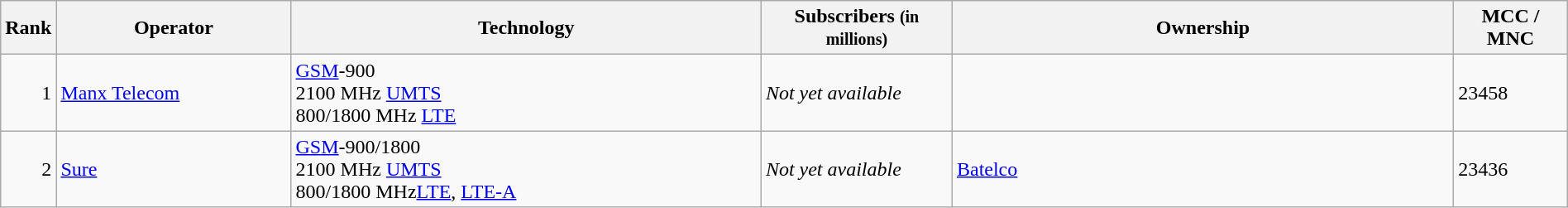<table class="wikitable" style="width:100%;">
<tr>
<th style="width:3%;">Rank</th>
<th style="width:15%;">Operator</th>
<th style="width:30%;">Technology</th>
<th>Subscribers <small>(in millions)</small></th>
<th style="width:32%;">Ownership</th>
<th>MCC / MNC</th>
</tr>
<tr>
<td align=right>1</td>
<td><a href='#'>Manx Telecom</a></td>
<td><a href='#'>GSM</a>-900 <br>2100 MHz <a href='#'>UMTS</a><br>800/1800 MHz <a href='#'>LTE</a></td>
<td><em>Not yet available</em></td>
<td></td>
<td>23458</td>
</tr>
<tr>
<td align=right>2</td>
<td><a href='#'>Sure</a></td>
<td><a href='#'>GSM</a>-900/1800 <br>2100 MHz <a href='#'>UMTS</a><br>800/1800 MHz<a href='#'>LTE</a>, <a href='#'>LTE-A</a></td>
<td><em>Not yet available</em></td>
<td><a href='#'>Batelco</a></td>
<td>23436</td>
</tr>
</table>
